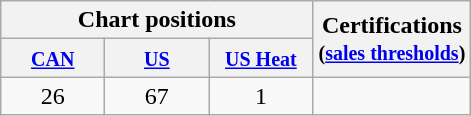<table class="wikitable">
<tr>
<th colspan="3">Chart positions</th>
<th rowspan="2">Certifications<br><small>(<a href='#'>sales thresholds</a>)</small></th>
</tr>
<tr>
<th style="width:62px;"><small><a href='#'>CAN</a></small></th>
<th style="width:62px;"><small><a href='#'>US</a></small></th>
<th style="width:62px;"><small><a href='#'>US Heat</a></small></th>
</tr>
<tr>
<td style="text-align:center;">26</td>
<td style="text-align:center;">67</td>
<td style="text-align:center;">1</td>
<td align=left></td>
</tr>
</table>
